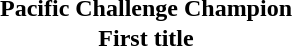<table cellspacing=0 width=100% style="text-align:center; font-weight:bold;">
<tr>
<td></td>
</tr>
<tr>
<td>Pacific Challenge Champion</td>
</tr>
<tr>
<td>First title</td>
</tr>
</table>
